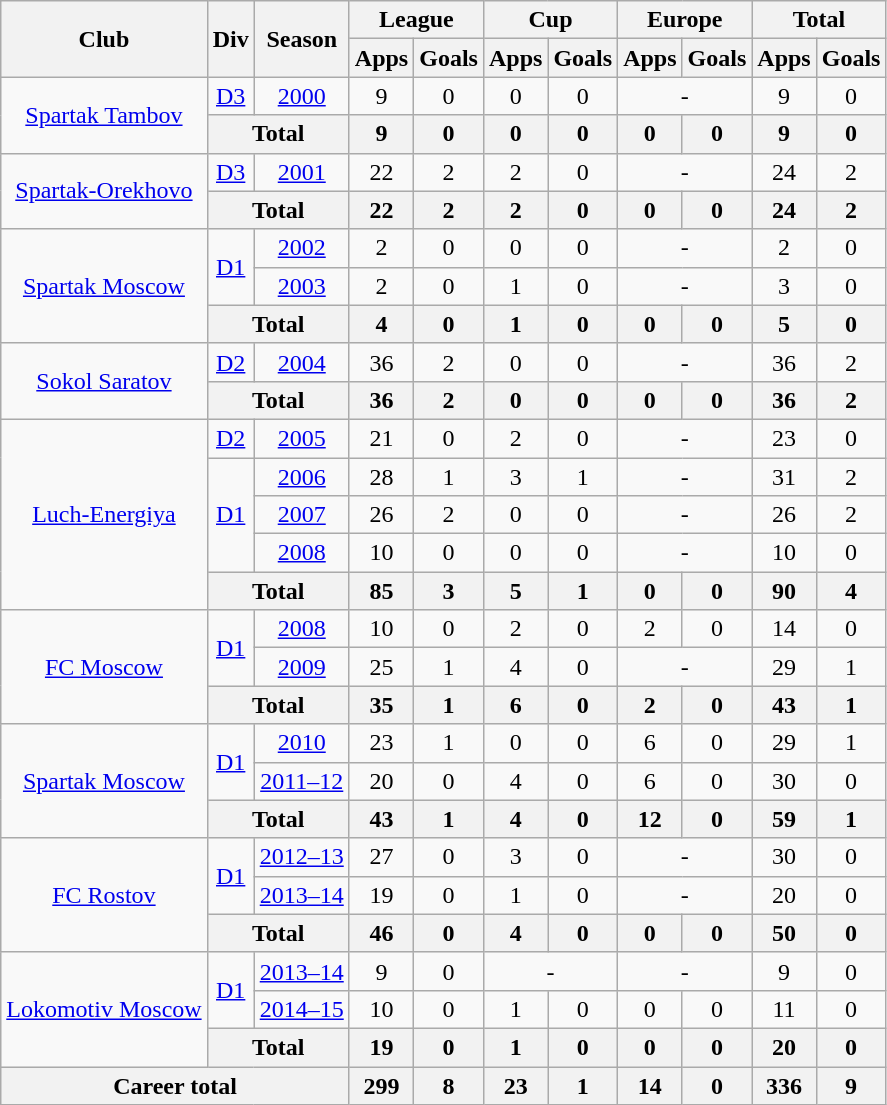<table class="wikitable" style="text-align: center;">
<tr>
<th rowspan="2">Club</th>
<th rowspan="2">Div</th>
<th rowspan="2">Season</th>
<th colspan="2">League</th>
<th colspan="2">Cup</th>
<th colspan="2">Europe</th>
<th colspan="2">Total</th>
</tr>
<tr>
<th>Apps</th>
<th>Goals</th>
<th>Apps</th>
<th>Goals</th>
<th>Apps</th>
<th>Goals</th>
<th>Apps</th>
<th>Goals</th>
</tr>
<tr>
<td rowspan="2" valign="center"> <a href='#'>Spartak Tambov</a></td>
<td rowspan="1"><a href='#'>D3</a></td>
<td><a href='#'>2000</a></td>
<td>9</td>
<td>0</td>
<td>0</td>
<td>0</td>
<td colspan="2">-</td>
<td>9</td>
<td>0</td>
</tr>
<tr>
<th colspan="2">Total</th>
<th>9</th>
<th>0</th>
<th>0</th>
<th>0</th>
<th>0</th>
<th>0</th>
<th>9</th>
<th>0</th>
</tr>
<tr>
<td rowspan="2" valign="center"> <a href='#'>Spartak-Orekhovo</a></td>
<td rowspan="1"><a href='#'>D3</a></td>
<td><a href='#'>2001</a></td>
<td>22</td>
<td>2</td>
<td>2</td>
<td>0</td>
<td colspan="2">-</td>
<td>24</td>
<td>2</td>
</tr>
<tr>
<th colspan="2">Total</th>
<th>22</th>
<th>2</th>
<th>2</th>
<th>0</th>
<th>0</th>
<th>0</th>
<th>24</th>
<th>2</th>
</tr>
<tr>
<td rowspan="3" valign="center"> <a href='#'>Spartak Moscow</a></td>
<td rowspan="2"><a href='#'>D1</a></td>
<td><a href='#'>2002</a></td>
<td>2</td>
<td>0</td>
<td>0</td>
<td>0</td>
<td colspan="2">-</td>
<td>2</td>
<td>0</td>
</tr>
<tr>
<td><a href='#'>2003</a></td>
<td>2</td>
<td>0</td>
<td>1</td>
<td>0</td>
<td colspan="2">-</td>
<td>3</td>
<td>0</td>
</tr>
<tr>
<th colspan="2">Total</th>
<th>4</th>
<th>0</th>
<th>1</th>
<th>0</th>
<th>0</th>
<th>0</th>
<th>5</th>
<th>0</th>
</tr>
<tr>
<td rowspan="2" valign="center"> <a href='#'>Sokol Saratov</a></td>
<td rowspan="1"><a href='#'>D2</a></td>
<td><a href='#'>2004</a></td>
<td>36</td>
<td>2</td>
<td>0</td>
<td>0</td>
<td colspan="2">-</td>
<td>36</td>
<td>2</td>
</tr>
<tr>
<th colspan="2">Total</th>
<th>36</th>
<th>2</th>
<th>0</th>
<th>0</th>
<th>0</th>
<th>0</th>
<th>36</th>
<th>2</th>
</tr>
<tr>
<td rowspan="5" valign="center"> <a href='#'>Luch-Energiya</a></td>
<td rowspan="1"><a href='#'>D2</a></td>
<td><a href='#'>2005</a></td>
<td>21</td>
<td>0</td>
<td>2</td>
<td>0</td>
<td colspan="2">-</td>
<td>23</td>
<td>0</td>
</tr>
<tr>
<td rowspan="3"><a href='#'>D1</a></td>
<td><a href='#'>2006</a></td>
<td>28</td>
<td>1</td>
<td>3</td>
<td>1</td>
<td colspan="2">-</td>
<td>31</td>
<td>2</td>
</tr>
<tr>
<td><a href='#'>2007</a></td>
<td>26</td>
<td>2</td>
<td>0</td>
<td>0</td>
<td colspan="2">-</td>
<td>26</td>
<td>2</td>
</tr>
<tr>
<td><a href='#'>2008</a></td>
<td>10</td>
<td>0</td>
<td>0</td>
<td>0</td>
<td colspan="2">-</td>
<td>10</td>
<td>0</td>
</tr>
<tr>
<th colspan="2">Total</th>
<th>85</th>
<th>3</th>
<th>5</th>
<th>1</th>
<th>0</th>
<th>0</th>
<th>90</th>
<th>4</th>
</tr>
<tr>
<td rowspan="3" valign="center"> <a href='#'>FC Moscow</a></td>
<td rowspan="2"><a href='#'>D1</a></td>
<td><a href='#'>2008</a></td>
<td>10</td>
<td>0</td>
<td>2</td>
<td>0</td>
<td>2</td>
<td>0</td>
<td>14</td>
<td>0</td>
</tr>
<tr>
<td><a href='#'>2009</a></td>
<td>25</td>
<td>1</td>
<td>4</td>
<td>0</td>
<td colspan="2">-</td>
<td>29</td>
<td>1</td>
</tr>
<tr>
<th colspan="2">Total</th>
<th>35</th>
<th>1</th>
<th>6</th>
<th>0</th>
<th>2</th>
<th>0</th>
<th>43</th>
<th>1</th>
</tr>
<tr>
<td rowspan="3" valign="center"> <a href='#'>Spartak Moscow</a></td>
<td rowspan="2"><a href='#'>D1</a></td>
<td><a href='#'>2010</a></td>
<td>23</td>
<td>1</td>
<td>0</td>
<td>0</td>
<td>6</td>
<td>0</td>
<td>29</td>
<td>1</td>
</tr>
<tr>
<td><a href='#'>2011–12</a></td>
<td>20</td>
<td>0</td>
<td>4</td>
<td>0</td>
<td>6</td>
<td>0</td>
<td>30</td>
<td>0</td>
</tr>
<tr>
<th colspan="2">Total</th>
<th>43</th>
<th>1</th>
<th>4</th>
<th>0</th>
<th>12</th>
<th>0</th>
<th>59</th>
<th>1</th>
</tr>
<tr>
<td rowspan="3" valign="center"> <a href='#'>FC Rostov</a></td>
<td rowspan="2"><a href='#'>D1</a></td>
<td><a href='#'>2012–13</a></td>
<td>27</td>
<td>0</td>
<td>3</td>
<td>0</td>
<td colspan="2">-</td>
<td>30</td>
<td>0</td>
</tr>
<tr>
<td><a href='#'>2013–14</a></td>
<td>19</td>
<td>0</td>
<td>1</td>
<td>0</td>
<td colspan="2">-</td>
<td>20</td>
<td>0</td>
</tr>
<tr>
<th colspan="2">Total</th>
<th>46</th>
<th>0</th>
<th>4</th>
<th>0</th>
<th>0</th>
<th>0</th>
<th>50</th>
<th>0</th>
</tr>
<tr>
<td rowspan="3" valign="center"> <a href='#'>Lokomotiv Moscow</a></td>
<td rowspan="2"><a href='#'>D1</a></td>
<td><a href='#'>2013–14</a></td>
<td>9</td>
<td>0</td>
<td colspan="2">-</td>
<td colspan="2">-</td>
<td>9</td>
<td>0</td>
</tr>
<tr>
<td><a href='#'>2014–15</a></td>
<td>10</td>
<td>0</td>
<td>1</td>
<td>0</td>
<td>0</td>
<td>0</td>
<td>11</td>
<td>0</td>
</tr>
<tr>
<th colspan="2">Total</th>
<th>19</th>
<th>0</th>
<th>1</th>
<th>0</th>
<th>0</th>
<th>0</th>
<th>20</th>
<th>0</th>
</tr>
<tr>
<th colspan="3">Career total</th>
<th>299</th>
<th>8</th>
<th>23</th>
<th>1</th>
<th>14</th>
<th>0</th>
<th>336</th>
<th>9</th>
</tr>
</table>
